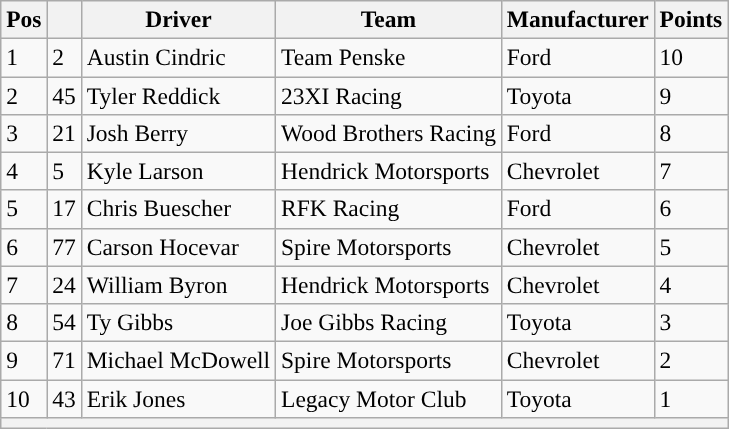<table class="wikitable" style="font-size:98%">
<tr>
<th>Pos</th>
<th></th>
<th>Driver</th>
<th>Team</th>
<th>Manufacturer</th>
<th>Points</th>
</tr>
<tr>
<td>1</td>
<td>2</td>
<td>Austin Cindric</td>
<td>Team Penske</td>
<td>Ford</td>
<td>10</td>
</tr>
<tr>
<td>2</td>
<td>45</td>
<td>Tyler Reddick</td>
<td>23XI Racing</td>
<td>Toyota</td>
<td>9</td>
</tr>
<tr>
<td>3</td>
<td>21</td>
<td>Josh Berry</td>
<td>Wood Brothers Racing</td>
<td>Ford</td>
<td>8</td>
</tr>
<tr>
<td>4</td>
<td>5</td>
<td>Kyle Larson</td>
<td>Hendrick Motorsports</td>
<td>Chevrolet</td>
<td>7</td>
</tr>
<tr>
<td>5</td>
<td>17</td>
<td>Chris Buescher</td>
<td>RFK Racing</td>
<td>Ford</td>
<td>6</td>
</tr>
<tr>
<td>6</td>
<td>77</td>
<td>Carson Hocevar</td>
<td>Spire Motorsports</td>
<td>Chevrolet</td>
<td>5</td>
</tr>
<tr>
<td>7</td>
<td>24</td>
<td>William Byron</td>
<td>Hendrick Motorsports</td>
<td>Chevrolet</td>
<td>4</td>
</tr>
<tr>
<td>8</td>
<td>54</td>
<td>Ty Gibbs</td>
<td>Joe Gibbs Racing</td>
<td>Toyota</td>
<td>3</td>
</tr>
<tr>
<td>9</td>
<td>71</td>
<td>Michael McDowell</td>
<td>Spire Motorsports</td>
<td>Chevrolet</td>
<td>2</td>
</tr>
<tr>
<td>10</td>
<td>43</td>
<td>Erik Jones</td>
<td>Legacy Motor Club</td>
<td>Toyota</td>
<td>1</td>
</tr>
<tr>
<th colspan="6"></th>
</tr>
</table>
